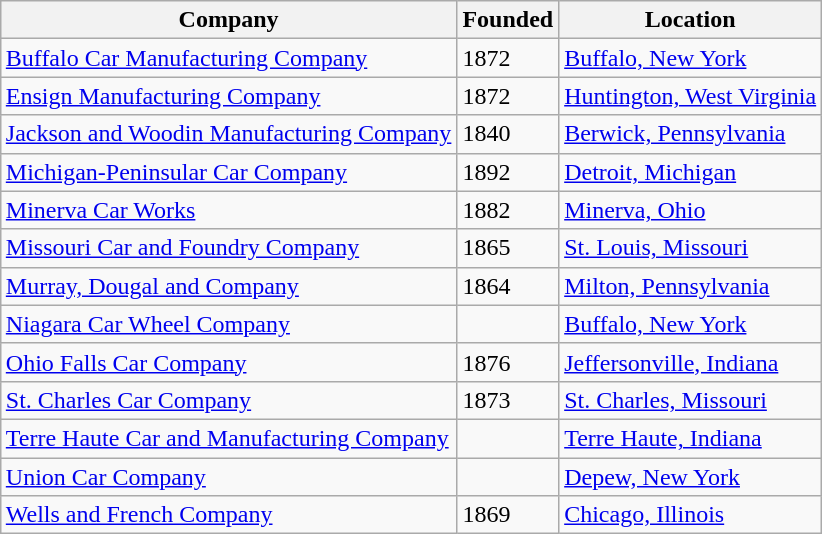<table class="wikitable sortable" style="margin:1em auto;">
<tr>
<th>Company</th>
<th>Founded</th>
<th>Location</th>
</tr>
<tr>
<td><a href='#'>Buffalo Car Manufacturing Company</a></td>
<td>1872</td>
<td><a href='#'>Buffalo, New York</a></td>
</tr>
<tr>
<td><a href='#'>Ensign Manufacturing Company</a></td>
<td>1872</td>
<td><a href='#'>Huntington, West Virginia</a></td>
</tr>
<tr>
<td><a href='#'>Jackson and Woodin Manufacturing Company</a></td>
<td>1840</td>
<td><a href='#'>Berwick, Pennsylvania</a></td>
</tr>
<tr>
<td><a href='#'>Michigan-Peninsular Car Company</a></td>
<td>1892</td>
<td><a href='#'>Detroit, Michigan</a></td>
</tr>
<tr>
<td><a href='#'>Minerva Car Works</a></td>
<td>1882</td>
<td><a href='#'>Minerva, Ohio</a></td>
</tr>
<tr>
<td><a href='#'>Missouri Car and Foundry Company</a></td>
<td>1865</td>
<td><a href='#'>St. Louis, Missouri</a></td>
</tr>
<tr>
<td><a href='#'>Murray, Dougal and Company</a></td>
<td>1864</td>
<td><a href='#'>Milton, Pennsylvania</a></td>
</tr>
<tr>
<td><a href='#'>Niagara Car Wheel Company</a></td>
<td></td>
<td><a href='#'>Buffalo, New York</a></td>
</tr>
<tr>
<td><a href='#'>Ohio Falls Car Company</a></td>
<td>1876</td>
<td><a href='#'>Jeffersonville, Indiana</a></td>
</tr>
<tr>
<td><a href='#'>St. Charles Car Company</a></td>
<td>1873</td>
<td><a href='#'>St. Charles, Missouri</a></td>
</tr>
<tr>
<td><a href='#'>Terre Haute Car and Manufacturing Company</a></td>
<td></td>
<td><a href='#'>Terre Haute, Indiana</a></td>
</tr>
<tr>
<td><a href='#'>Union Car Company</a></td>
<td></td>
<td><a href='#'>Depew, New York</a></td>
</tr>
<tr>
<td><a href='#'>Wells and French Company</a></td>
<td>1869</td>
<td><a href='#'>Chicago, Illinois</a></td>
</tr>
</table>
